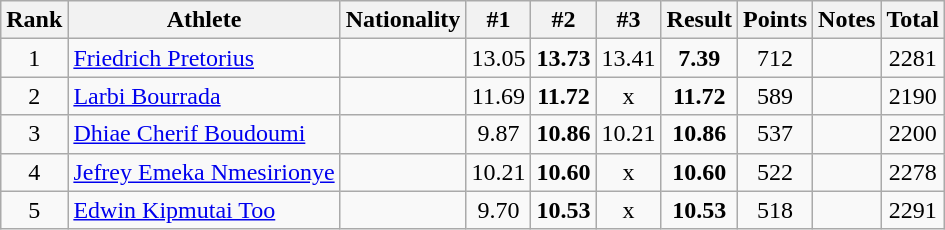<table class="wikitable sortable" style="text-align:center">
<tr>
<th>Rank</th>
<th>Athlete</th>
<th>Nationality</th>
<th>#1</th>
<th>#2</th>
<th>#3</th>
<th>Result</th>
<th>Points</th>
<th>Notes</th>
<th>Total</th>
</tr>
<tr>
<td>1</td>
<td align=left><a href='#'>Friedrich Pretorius</a></td>
<td align=left></td>
<td>13.05</td>
<td><strong>13.73</strong></td>
<td>13.41</td>
<td><strong>7.39</strong></td>
<td>712</td>
<td></td>
<td>2281</td>
</tr>
<tr>
<td>2</td>
<td align=left><a href='#'>Larbi Bourrada</a></td>
<td align=left></td>
<td>11.69</td>
<td><strong>11.72</strong></td>
<td>x</td>
<td><strong>11.72</strong></td>
<td>589</td>
<td></td>
<td>2190</td>
</tr>
<tr>
<td>3</td>
<td align=left><a href='#'>Dhiae Cherif Boudoumi</a></td>
<td align=left></td>
<td>9.87</td>
<td><strong>10.86</strong></td>
<td>10.21</td>
<td><strong>10.86</strong></td>
<td>537</td>
<td></td>
<td>2200</td>
</tr>
<tr>
<td>4</td>
<td align=left><a href='#'>Jefrey Emeka Nmesirionye</a></td>
<td align=left></td>
<td>10.21</td>
<td><strong>10.60</strong></td>
<td>x</td>
<td><strong>10.60</strong></td>
<td>522</td>
<td></td>
<td>2278</td>
</tr>
<tr>
<td>5</td>
<td align=left><a href='#'>Edwin Kipmutai Too</a></td>
<td align=left></td>
<td>9.70</td>
<td><strong>10.53</strong></td>
<td>x</td>
<td><strong>10.53</strong></td>
<td>518</td>
<td></td>
<td>2291</td>
</tr>
</table>
